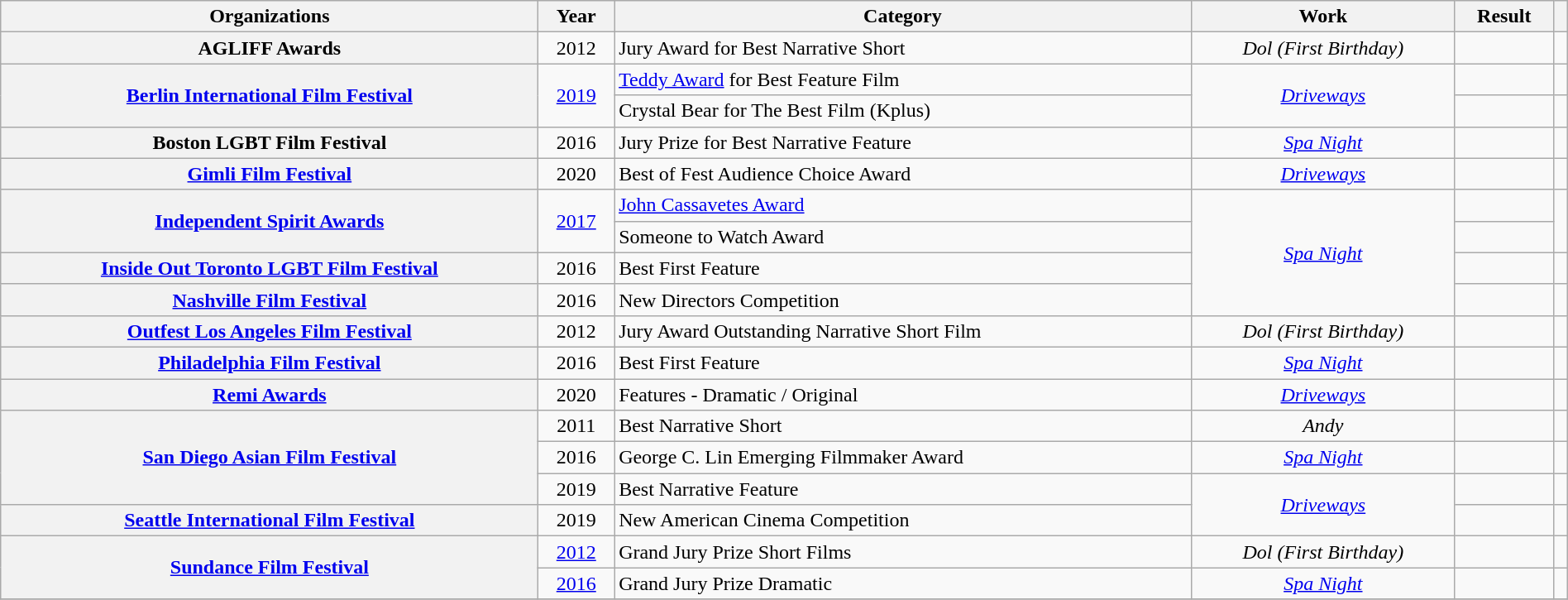<table class="wikitable sortable plainrowheaders" style="width: 100%; text-align:center;">
<tr>
<th scope="col">Organizations</th>
<th scope="col">Year</th>
<th scope="col">Category</th>
<th scope="col">Work</th>
<th scope="col">Result</th>
<th scope="col" class="unsortable"></th>
</tr>
<tr>
<th scope="row">AGLIFF Awards</th>
<td style="text-align: center;">2012</td>
<td style="text-align:left;">Jury Award for Best Narrative Short</td>
<td><em>Dol (First Birthday)</em></td>
<td></td>
<td align="center"></td>
</tr>
<tr>
<th scope="row" rowspan=2><a href='#'>Berlin International Film Festival</a></th>
<td style="text-align: center;" rowspan=2><a href='#'>2019</a></td>
<td style="text-align:left;"><a href='#'>Teddy Award</a> for Best Feature Film</td>
<td rowspan="2"><em><a href='#'>Driveways</a></em></td>
<td></td>
<td align="center"></td>
</tr>
<tr>
<td style="text-align:left;">Crystal Bear for The Best Film (Kplus)</td>
<td></td>
<td align="center"></td>
</tr>
<tr>
<th scope="row">Boston LGBT Film Festival</th>
<td style="text-align: center;">2016</td>
<td style="text-align:left;">Jury Prize for Best Narrative Feature</td>
<td><em><a href='#'>Spa Night</a></em></td>
<td></td>
<td align="center"></td>
</tr>
<tr>
<th scope="row"><a href='#'>Gimli Film Festival</a></th>
<td style="text-align: center;">2020</td>
<td style="text-align:left;">Best of Fest Audience Choice Award</td>
<td><em><a href='#'>Driveways</a></em></td>
<td></td>
<td align="center"></td>
</tr>
<tr>
<th scope="row" rowspan=2><a href='#'>Independent Spirit Awards</a></th>
<td style="text-align: center;" rowspan=2><a href='#'>2017</a></td>
<td style="text-align:left;"><a href='#'>John Cassavetes Award</a></td>
<td rowspan=4><em><a href='#'>Spa Night</a></em></td>
<td></td>
<td align="center" rowspan=2></td>
</tr>
<tr>
<td style="text-align:left;">Someone to Watch Award</td>
<td></td>
</tr>
<tr>
<th scope="row"><a href='#'>Inside Out Toronto LGBT Film Festival</a></th>
<td style="text-align: center;">2016</td>
<td style="text-align:left;">Best First Feature</td>
<td></td>
<td align="center"></td>
</tr>
<tr>
<th scope="row"><a href='#'>Nashville Film Festival</a></th>
<td style="text-align: center;">2016</td>
<td style="text-align:left;">New Directors Competition</td>
<td></td>
<td align="center"></td>
</tr>
<tr>
<th scope="row"><a href='#'>Outfest Los Angeles Film Festival</a></th>
<td style="text-align: center;">2012</td>
<td style="text-align:left;">Jury Award Outstanding Narrative Short Film</td>
<td><em>Dol (First Birthday)</em></td>
<td></td>
<td align="center"></td>
</tr>
<tr>
<th scope="row"><a href='#'>Philadelphia Film Festival</a></th>
<td style="text-align: center;">2016</td>
<td style="text-align:left;">Best First Feature</td>
<td><em><a href='#'>Spa Night</a></em></td>
<td></td>
<td align="center"></td>
</tr>
<tr>
<th scope="row"><a href='#'>Remi Awards</a></th>
<td style="text-align: center;">2020</td>
<td style="text-align:left;">Features - Dramatic / Original</td>
<td><em><a href='#'>Driveways</a></em></td>
<td></td>
<td align="center"></td>
</tr>
<tr>
<th scope="row" rowspan="3"><a href='#'>San Diego Asian Film Festival</a></th>
<td style="text-align: center;">2011</td>
<td style="text-align:left;">Best Narrative Short</td>
<td><em>Andy</em></td>
<td></td>
<td align="center"></td>
</tr>
<tr>
<td style="text-align: center;">2016</td>
<td style="text-align:left;">George C. Lin Emerging Filmmaker Award</td>
<td><em><a href='#'>Spa Night</a></em></td>
<td></td>
<td align="center"></td>
</tr>
<tr>
<td style="text-align: center;">2019</td>
<td style="text-align:left;">Best Narrative Feature</td>
<td rowspan="2"><em><a href='#'>Driveways</a></em></td>
<td></td>
<td align="center"></td>
</tr>
<tr>
<th scope="row"><a href='#'>Seattle International Film Festival</a></th>
<td style="text-align: center;">2019</td>
<td style="text-align:left;">New American Cinema Competition</td>
<td></td>
<td align="center"></td>
</tr>
<tr>
<th scope="row" rowspan="2"><a href='#'>Sundance Film Festival</a></th>
<td style="text-align: center;"><a href='#'>2012</a></td>
<td style="text-align:left;">Grand Jury Prize Short Films</td>
<td><em>Dol (First Birthday)</em></td>
<td></td>
<td align="center"></td>
</tr>
<tr>
<td style="text-align: center;"><a href='#'>2016</a></td>
<td style="text-align:left;">Grand Jury Prize Dramatic</td>
<td><em><a href='#'>Spa Night</a></em></td>
<td></td>
<td align="center"></td>
</tr>
<tr>
</tr>
</table>
